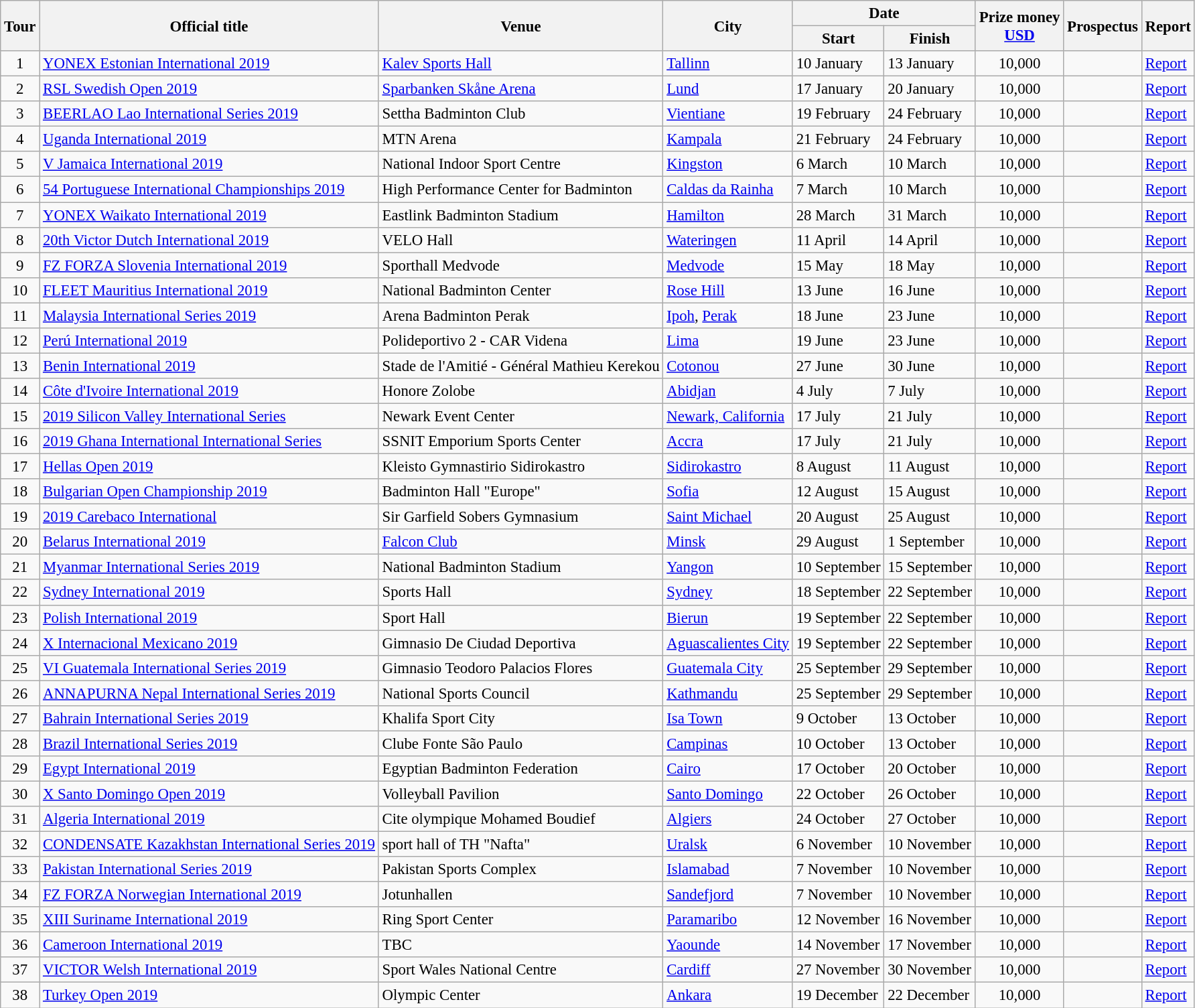<table class=wikitable style="font-size:95%">
<tr>
<th rowspan="2">Tour</th>
<th rowspan="2">Official title</th>
<th rowspan="2">Venue</th>
<th rowspan="2">City</th>
<th colspan="2">Date</th>
<th rowspan="2">Prize money <br><a href='#'>USD</a></th>
<th rowspan="2">Prospectus</th>
<th rowspan="2">Report</th>
</tr>
<tr>
<th>Start</th>
<th>Finish</th>
</tr>
<tr>
<td align="center">1</td>
<td> <a href='#'>YONEX Estonian International 2019</a></td>
<td><a href='#'>Kalev Sports Hall</a></td>
<td><a href='#'>Tallinn</a></td>
<td>10 January</td>
<td>13 January</td>
<td align="center">10,000</td>
<td aligh="center"></td>
<td><a href='#'>Report</a></td>
</tr>
<tr>
<td align="center">2</td>
<td> <a href='#'>RSL Swedish Open 2019</a></td>
<td><a href='#'>Sparbanken Skåne Arena</a></td>
<td><a href='#'>Lund</a></td>
<td>17 January</td>
<td>20 January</td>
<td align="center">10,000</td>
<td aligh="center"></td>
<td><a href='#'>Report</a></td>
</tr>
<tr>
<td align="center">3</td>
<td> <a href='#'>BEERLAO Lao International Series 2019</a></td>
<td>Settha Badminton Club</td>
<td><a href='#'>Vientiane</a></td>
<td>19 February</td>
<td>24 February</td>
<td align="center">10,000</td>
<td aligh="center"></td>
<td><a href='#'>Report</a></td>
</tr>
<tr>
<td align="center">4</td>
<td> <a href='#'>Uganda International 2019</a></td>
<td>MTN Arena</td>
<td><a href='#'>Kampala</a></td>
<td>21 February</td>
<td>24 February</td>
<td align="center">10,000</td>
<td aligh="center"></td>
<td><a href='#'>Report</a></td>
</tr>
<tr>
<td align="center">5</td>
<td> <a href='#'>V Jamaica International 2019</a></td>
<td>National Indoor Sport Centre</td>
<td><a href='#'>Kingston</a></td>
<td>6 March</td>
<td>10 March</td>
<td align="center">10,000</td>
<td aligh="center"></td>
<td><a href='#'>Report</a></td>
</tr>
<tr>
<td align="center">6</td>
<td> <a href='#'>54 Portuguese International Championships 2019</a></td>
<td>High Performance Center for Badminton</td>
<td><a href='#'>Caldas da Rainha</a></td>
<td>7 March</td>
<td>10 March</td>
<td align="center">10,000</td>
<td aligh="center"></td>
<td><a href='#'>Report</a></td>
</tr>
<tr>
<td align="center">7</td>
<td> <a href='#'>YONEX Waikato International 2019</a></td>
<td>Eastlink Badminton Stadium</td>
<td><a href='#'>Hamilton</a></td>
<td>28 March</td>
<td>31 March</td>
<td align="center">10,000</td>
<td aligh="center"></td>
<td><a href='#'>Report</a></td>
</tr>
<tr>
<td align="center">8</td>
<td> <a href='#'>20th Victor Dutch International 2019</a></td>
<td>VELO Hall</td>
<td><a href='#'>Wateringen</a></td>
<td>11 April</td>
<td>14 April</td>
<td align="center">10,000</td>
<td aligh="center"></td>
<td><a href='#'>Report</a></td>
</tr>
<tr>
<td align="center">9</td>
<td> <a href='#'>FZ FORZA Slovenia International 2019</a></td>
<td>Sporthall Medvode</td>
<td><a href='#'>Medvode</a></td>
<td>15 May</td>
<td>18 May</td>
<td align="center">10,000</td>
<td aligh="center"></td>
<td><a href='#'>Report</a></td>
</tr>
<tr>
<td align="center">10</td>
<td> <a href='#'>FLEET Mauritius International 2019</a></td>
<td>National Badminton Center</td>
<td><a href='#'>Rose Hill</a></td>
<td>13 June</td>
<td>16 June</td>
<td align="center">10,000</td>
<td aligh="center"></td>
<td><a href='#'>Report</a></td>
</tr>
<tr>
<td align="center">11</td>
<td> <a href='#'>Malaysia International Series 2019</a></td>
<td>Arena Badminton Perak</td>
<td><a href='#'>Ipoh</a>, <a href='#'>Perak</a></td>
<td>18 June</td>
<td>23 June</td>
<td align="center">10,000</td>
<td aligh="center"></td>
<td><a href='#'>Report</a></td>
</tr>
<tr>
<td align="center">12</td>
<td> <a href='#'>Perú International 2019</a></td>
<td>Polideportivo 2 - CAR Videna</td>
<td><a href='#'>Lima</a></td>
<td>19 June</td>
<td>23 June</td>
<td align="center">10,000</td>
<td aligh="center"></td>
<td><a href='#'>Report</a></td>
</tr>
<tr>
<td align="center">13</td>
<td> <a href='#'>Benin International 2019</a></td>
<td>Stade de l'Amitié - Général Mathieu Kerekou</td>
<td><a href='#'>Cotonou</a></td>
<td>27 June</td>
<td>30 June</td>
<td align="center">10,000</td>
<td aligh="center"></td>
<td><a href='#'>Report</a></td>
</tr>
<tr>
<td align="center">14</td>
<td> <a href='#'>Côte d'Ivoire International 2019</a></td>
<td>Honore Zolobe</td>
<td><a href='#'>Abidjan</a></td>
<td>4 July</td>
<td>7 July</td>
<td align="center">10,000</td>
<td aligh="center"></td>
<td><a href='#'>Report</a></td>
</tr>
<tr>
<td align="center">15</td>
<td> <a href='#'>2019 Silicon Valley International Series</a></td>
<td>Newark Event Center</td>
<td><a href='#'>Newark, California</a></td>
<td>17 July</td>
<td>21 July</td>
<td align="center">10,000</td>
<td aligh="center"></td>
<td><a href='#'>Report</a></td>
</tr>
<tr>
<td align="center">16</td>
<td> <a href='#'>2019 Ghana International International Series</a></td>
<td>SSNIT Emporium Sports Center</td>
<td><a href='#'>Accra</a></td>
<td>17 July</td>
<td>21 July</td>
<td align="center">10,000</td>
<td aligh="center"></td>
<td><a href='#'>Report</a></td>
</tr>
<tr>
<td align="center">17</td>
<td> <a href='#'>Hellas Open 2019</a></td>
<td>Kleisto Gymnastirio Sidirokastro</td>
<td><a href='#'>Sidirokastro</a></td>
<td>8 August</td>
<td>11 August</td>
<td align="center">10,000</td>
<td aligh="center"></td>
<td><a href='#'>Report</a></td>
</tr>
<tr>
<td align="center">18</td>
<td> <a href='#'>Bulgarian Open Championship 2019</a></td>
<td>Badminton Hall "Europe"</td>
<td><a href='#'>Sofia</a></td>
<td>12 August</td>
<td>15 August</td>
<td align="center">10,000</td>
<td aligh="center"></td>
<td><a href='#'>Report</a></td>
</tr>
<tr>
<td align="center">19</td>
<td> <a href='#'>2019 Carebaco International</a></td>
<td>Sir Garfield Sobers Gymnasium</td>
<td><a href='#'>Saint Michael</a></td>
<td>20 August</td>
<td>25 August</td>
<td align="center">10,000</td>
<td aligh="center"></td>
<td><a href='#'>Report</a></td>
</tr>
<tr>
<td align="center">20</td>
<td> <a href='#'>Belarus International 2019</a></td>
<td><a href='#'>Falcon Club</a></td>
<td><a href='#'>Minsk</a></td>
<td>29 August</td>
<td>1 September</td>
<td align="center">10,000</td>
<td aligh="center"></td>
<td><a href='#'>Report</a></td>
</tr>
<tr>
<td align="center">21</td>
<td> <a href='#'>Myanmar International Series 2019</a></td>
<td>National Badminton Stadium</td>
<td><a href='#'>Yangon</a></td>
<td>10 September</td>
<td>15 September</td>
<td align="center">10,000</td>
<td aligh="center"></td>
<td><a href='#'>Report</a></td>
</tr>
<tr>
<td align="center">22</td>
<td> <a href='#'>Sydney International 2019</a></td>
<td>Sports Hall</td>
<td><a href='#'>Sydney</a></td>
<td>18 September</td>
<td>22 September</td>
<td align="center">10,000</td>
<td aligh="center"></td>
<td><a href='#'>Report</a></td>
</tr>
<tr>
<td align="center">23</td>
<td> <a href='#'>Polish International 2019</a></td>
<td>Sport Hall</td>
<td><a href='#'>Bierun</a></td>
<td>19 September</td>
<td>22 September</td>
<td align="center">10,000</td>
<td aligh="center"></td>
<td><a href='#'>Report</a></td>
</tr>
<tr>
<td align="center">24</td>
<td> <a href='#'>X Internacional Mexicano 2019</a></td>
<td>Gimnasio De Ciudad Deportiva</td>
<td><a href='#'>Aguascalientes City</a></td>
<td>19 September</td>
<td>22 September</td>
<td align="center">10,000</td>
<td aligh="center"></td>
<td><a href='#'>Report</a></td>
</tr>
<tr>
<td align="center">25</td>
<td> <a href='#'>VI Guatemala International Series 2019</a></td>
<td>Gimnasio Teodoro Palacios Flores</td>
<td><a href='#'>Guatemala City</a></td>
<td>25 September</td>
<td>29 September</td>
<td align="center">10,000</td>
<td aligh="center"></td>
<td><a href='#'>Report</a></td>
</tr>
<tr>
<td align="center">26</td>
<td> <a href='#'>ANNAPURNA Nepal International Series 2019</a></td>
<td>National Sports Council</td>
<td><a href='#'>Kathmandu</a></td>
<td>25 September</td>
<td>29 September</td>
<td align="center">10,000</td>
<td aligh="center"></td>
<td><a href='#'>Report</a></td>
</tr>
<tr>
<td align="center">27</td>
<td> <a href='#'>Bahrain International Series 2019</a></td>
<td>Khalifa Sport City</td>
<td><a href='#'>Isa Town</a></td>
<td>9 October</td>
<td>13 October</td>
<td align="center">10,000</td>
<td aligh="center"></td>
<td><a href='#'>Report</a></td>
</tr>
<tr>
<td align="center">28</td>
<td> <a href='#'>Brazil International Series 2019</a></td>
<td>Clube Fonte São Paulo</td>
<td><a href='#'>Campinas</a></td>
<td>10 October</td>
<td>13 October</td>
<td align="center">10,000</td>
<td aligh="center"></td>
<td><a href='#'>Report</a></td>
</tr>
<tr>
<td align="center">29</td>
<td> <a href='#'>Egypt International 2019</a></td>
<td>Egyptian Badminton Federation</td>
<td><a href='#'>Cairo</a></td>
<td>17 October</td>
<td>20 October</td>
<td align="center">10,000</td>
<td aligh="center"></td>
<td><a href='#'>Report</a></td>
</tr>
<tr>
<td align="center">30</td>
<td> <a href='#'>X Santo Domingo Open 2019</a></td>
<td>Volleyball Pavilion</td>
<td><a href='#'>Santo Domingo</a></td>
<td>22 October</td>
<td>26 October</td>
<td align="center">10,000</td>
<td aligh="center"></td>
<td><a href='#'>Report</a></td>
</tr>
<tr>
<td align="center">31</td>
<td> <a href='#'>Algeria International 2019</a></td>
<td>Cite olympique Mohamed Boudief</td>
<td><a href='#'>Algiers</a></td>
<td>24 October</td>
<td>27 October</td>
<td align="center">10,000</td>
<td aligh="center"></td>
<td><a href='#'>Report</a></td>
</tr>
<tr>
<td align="center">32</td>
<td> <a href='#'>CONDENSATE Kazakhstan International Series 2019</a></td>
<td>sport hall of TH "Nafta"</td>
<td><a href='#'>Uralsk</a></td>
<td>6 November</td>
<td>10 November</td>
<td align="center">10,000</td>
<td aligh="center"></td>
<td><a href='#'>Report</a></td>
</tr>
<tr>
<td align="center">33</td>
<td> <a href='#'>Pakistan International Series 2019</a></td>
<td>Pakistan Sports Complex</td>
<td><a href='#'>Islamabad</a></td>
<td>7 November</td>
<td>10 November</td>
<td align="center">10,000</td>
<td aligh="center"></td>
<td><a href='#'>Report</a></td>
</tr>
<tr>
<td align="center">34</td>
<td> <a href='#'>FZ FORZA Norwegian International 2019</a></td>
<td>Jotunhallen</td>
<td><a href='#'>Sandefjord</a></td>
<td>7 November</td>
<td>10 November</td>
<td align="center">10,000</td>
<td aligh="center"></td>
<td><a href='#'>Report</a></td>
</tr>
<tr>
<td align="center">35</td>
<td> <a href='#'>XIII Suriname International 2019</a></td>
<td>Ring Sport Center</td>
<td><a href='#'>Paramaribo</a></td>
<td>12 November</td>
<td>16 November</td>
<td align="center">10,000</td>
<td aligh="center"></td>
<td><a href='#'>Report</a></td>
</tr>
<tr>
<td align="center">36</td>
<td> <a href='#'>Cameroon International 2019</a></td>
<td>TBC</td>
<td><a href='#'>Yaounde</a></td>
<td>14 November</td>
<td>17 November</td>
<td align="center">10,000</td>
<td aligh="center"></td>
<td><a href='#'>Report</a></td>
</tr>
<tr>
<td align="center">37</td>
<td> <a href='#'>VICTOR Welsh International 2019</a></td>
<td>Sport Wales National Centre</td>
<td><a href='#'>Cardiff</a></td>
<td>27 November</td>
<td>30 November</td>
<td align="center">10,000</td>
<td aligh="center"></td>
<td><a href='#'>Report</a></td>
</tr>
<tr>
<td align="center">38</td>
<td> <a href='#'>Turkey Open 2019</a></td>
<td>Olympic Center</td>
<td><a href='#'>Ankara</a></td>
<td>19 December</td>
<td>22 December</td>
<td align="center">10,000</td>
<td aligh="center"></td>
<td><a href='#'>Report</a></td>
</tr>
</table>
